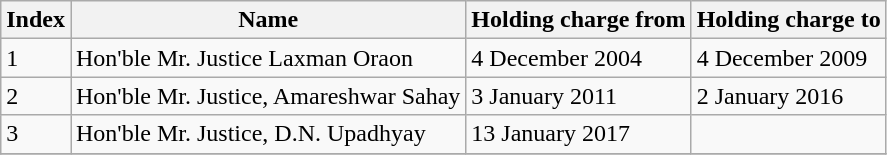<table class="wikitable">
<tr>
<th>Index</th>
<th>Name</th>
<th>Holding charge from</th>
<th>Holding charge to</th>
</tr>
<tr>
<td>1</td>
<td>Hon'ble Mr. Justice Laxman Oraon </td>
<td>4 December 2004 </td>
<td>4 December 2009 </td>
</tr>
<tr>
<td>2</td>
<td>Hon'ble Mr. Justice, Amareshwar Sahay</td>
<td>3 January 2011 </td>
<td>2 January 2016</td>
</tr>
<tr>
<td>3</td>
<td>Hon'ble Mr. Justice, D.N. Upadhyay </td>
<td>13 January 2017 </td>
<td></td>
</tr>
<tr>
</tr>
</table>
